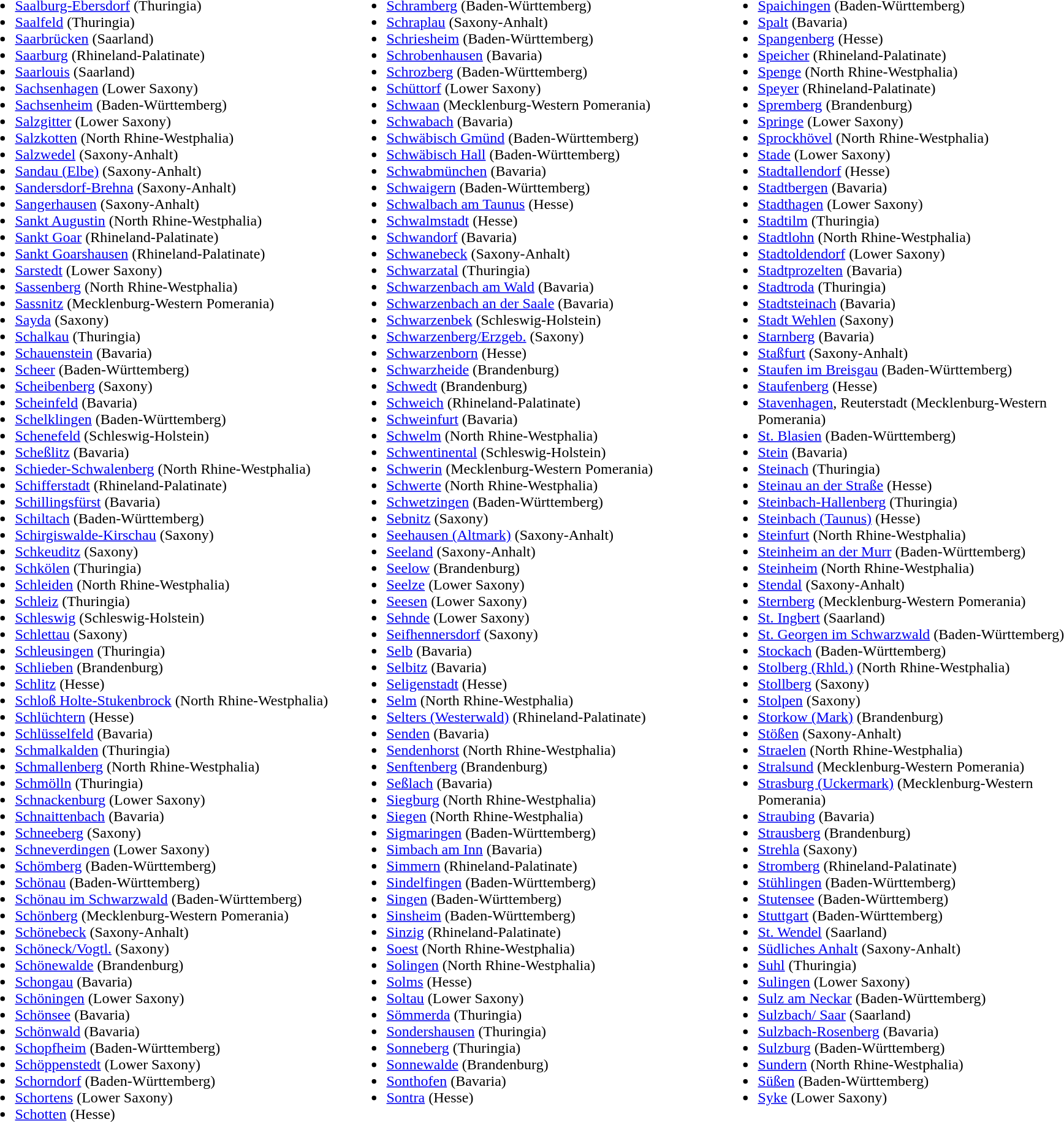<table>
<tr>
<td colspan="3"></td>
</tr>
<tr ---->
<td width="400" valign="top"><br><ul><li><a href='#'>Saalburg-Ebersdorf</a> (Thuringia)</li><li><a href='#'>Saalfeld</a> (Thuringia)</li><li><a href='#'>Saarbrücken</a> (Saarland)</li><li><a href='#'>Saarburg</a> (Rhineland-Palatinate)</li><li><a href='#'>Saarlouis</a> (Saarland)</li><li><a href='#'>Sachsenhagen</a> (Lower Saxony)</li><li><a href='#'>Sachsenheim</a> (Baden-Württemberg)</li><li><a href='#'>Salzgitter</a> (Lower Saxony)</li><li><a href='#'>Salzkotten</a> (North Rhine-Westphalia)</li><li><a href='#'>Salzwedel</a> (Saxony-Anhalt)</li><li><a href='#'>Sandau (Elbe)</a> (Saxony-Anhalt)</li><li><a href='#'>Sandersdorf-Brehna</a> (Saxony-Anhalt)</li><li><a href='#'>Sangerhausen</a> (Saxony-Anhalt)</li><li><a href='#'>Sankt Augustin</a> (North Rhine-Westphalia)</li><li><a href='#'>Sankt Goar</a> (Rhineland-Palatinate)</li><li><a href='#'>Sankt Goarshausen</a> (Rhineland-Palatinate)</li><li><a href='#'>Sarstedt</a> (Lower Saxony)</li><li><a href='#'>Sassenberg</a> (North Rhine-Westphalia)</li><li><a href='#'>Sassnitz</a> (Mecklenburg-Western Pomerania)</li><li><a href='#'>Sayda</a> (Saxony)</li><li><a href='#'>Schalkau</a> (Thuringia)</li><li><a href='#'>Schauenstein</a> (Bavaria)</li><li><a href='#'>Scheer</a> (Baden-Württemberg)</li><li><a href='#'>Scheibenberg</a> (Saxony)</li><li><a href='#'>Scheinfeld</a> (Bavaria)</li><li><a href='#'>Schelklingen</a> (Baden-Württemberg)</li><li><a href='#'>Schenefeld</a> (Schleswig-Holstein)</li><li><a href='#'>Scheßlitz</a> (Bavaria)</li><li><a href='#'>Schieder-Schwalenberg</a> (North Rhine-Westphalia)</li><li><a href='#'>Schifferstadt</a> (Rhineland-Palatinate)</li><li><a href='#'>Schillingsfürst</a> (Bavaria)</li><li><a href='#'>Schiltach</a> (Baden-Württemberg)</li><li><a href='#'>Schirgiswalde-Kirschau</a> (Saxony)</li><li><a href='#'>Schkeuditz</a> (Saxony)</li><li><a href='#'>Schkölen</a> (Thuringia)</li><li><a href='#'>Schleiden</a> (North Rhine-Westphalia)</li><li><a href='#'>Schleiz</a> (Thuringia)</li><li><a href='#'>Schleswig</a> (Schleswig-Holstein)</li><li><a href='#'>Schlettau</a> (Saxony)</li><li><a href='#'>Schleusingen</a> (Thuringia)</li><li><a href='#'>Schlieben</a> (Brandenburg)</li><li><a href='#'>Schlitz</a> (Hesse)</li><li><a href='#'>Schloß Holte-Stukenbrock</a> (North Rhine-Westphalia)</li><li><a href='#'>Schlüchtern</a> (Hesse)</li><li><a href='#'>Schlüsselfeld</a> (Bavaria)</li><li><a href='#'>Schmalkalden</a> (Thuringia)</li><li><a href='#'>Schmallenberg</a> (North Rhine-Westphalia)</li><li><a href='#'>Schmölln</a> (Thuringia)</li><li><a href='#'>Schnackenburg</a> (Lower Saxony)</li><li><a href='#'>Schnaittenbach</a> (Bavaria)</li><li><a href='#'>Schneeberg</a> (Saxony)</li><li><a href='#'>Schneverdingen</a> (Lower Saxony)</li><li><a href='#'>Schömberg</a> (Baden-Württemberg)</li><li><a href='#'>Schönau</a> (Baden-Württemberg)</li><li><a href='#'>Schönau im Schwarzwald</a> (Baden-Württemberg)</li><li><a href='#'>Schönberg</a> (Mecklenburg-Western Pomerania)</li><li><a href='#'>Schönebeck</a> (Saxony-Anhalt)</li><li><a href='#'>Schöneck/Vogtl.</a> (Saxony)</li><li><a href='#'>Schönewalde</a> (Brandenburg)</li><li><a href='#'>Schongau</a> (Bavaria)</li><li><a href='#'>Schöningen</a> (Lower Saxony)</li><li><a href='#'>Schönsee</a> (Bavaria)</li><li><a href='#'>Schönwald</a> (Bavaria)</li><li><a href='#'>Schopfheim</a> (Baden-Württemberg)</li><li><a href='#'>Schöppenstedt</a> (Lower Saxony)</li><li><a href='#'>Schorndorf</a> (Baden-Württemberg)</li><li><a href='#'>Schortens</a> (Lower Saxony)</li><li><a href='#'>Schotten</a> (Hesse)</li></ul></td>
<td width="400" valign="top"><br><ul><li><a href='#'>Schramberg</a> (Baden-Württemberg)</li><li><a href='#'>Schraplau</a> (Saxony-Anhalt)</li><li><a href='#'>Schriesheim</a> (Baden-Württemberg)</li><li><a href='#'>Schrobenhausen</a> (Bavaria)</li><li><a href='#'>Schrozberg</a> (Baden-Württemberg)</li><li><a href='#'>Schüttorf</a> (Lower Saxony)</li><li><a href='#'>Schwaan</a> (Mecklenburg-Western Pomerania)</li><li><a href='#'>Schwabach</a> (Bavaria)</li><li><a href='#'>Schwäbisch Gmünd</a> (Baden-Württemberg)</li><li><a href='#'>Schwäbisch Hall</a> (Baden-Württemberg)</li><li><a href='#'>Schwabmünchen</a> (Bavaria)</li><li><a href='#'>Schwaigern</a> (Baden-Württemberg)</li><li><a href='#'>Schwalbach am Taunus</a> (Hesse)</li><li><a href='#'>Schwalmstadt</a> (Hesse)</li><li><a href='#'>Schwandorf</a> (Bavaria)</li><li><a href='#'>Schwanebeck</a> (Saxony-Anhalt)</li><li><a href='#'>Schwarzatal</a> (Thuringia)</li><li><a href='#'>Schwarzenbach am Wald</a> (Bavaria)</li><li><a href='#'>Schwarzenbach an der Saale</a> (Bavaria)</li><li><a href='#'>Schwarzenbek</a> (Schleswig-Holstein)</li><li><a href='#'>Schwarzenberg/Erzgeb.</a> (Saxony)</li><li><a href='#'>Schwarzenborn</a> (Hesse)</li><li><a href='#'>Schwarzheide</a> (Brandenburg)</li><li><a href='#'>Schwedt</a> (Brandenburg)</li><li><a href='#'>Schweich</a> (Rhineland-Palatinate)</li><li><a href='#'>Schweinfurt</a> (Bavaria)</li><li><a href='#'>Schwelm</a> (North Rhine-Westphalia)</li><li><a href='#'>Schwentinental</a> (Schleswig-Holstein)</li><li><a href='#'>Schwerin</a> (Mecklenburg-Western Pomerania)</li><li><a href='#'>Schwerte</a> (North Rhine-Westphalia)</li><li><a href='#'>Schwetzingen</a> (Baden-Württemberg)</li><li><a href='#'>Sebnitz</a> (Saxony)</li><li><a href='#'>Seehausen (Altmark)</a> (Saxony-Anhalt)</li><li><a href='#'>Seeland</a> (Saxony-Anhalt)</li><li><a href='#'>Seelow</a> (Brandenburg)</li><li><a href='#'>Seelze</a> (Lower Saxony)</li><li><a href='#'>Seesen</a> (Lower Saxony)</li><li><a href='#'>Sehnde</a> (Lower Saxony)</li><li><a href='#'>Seifhennersdorf</a> (Saxony)</li><li><a href='#'>Selb</a> (Bavaria)</li><li><a href='#'>Selbitz</a> (Bavaria)</li><li><a href='#'>Seligenstadt</a> (Hesse)</li><li><a href='#'>Selm</a> (North Rhine-Westphalia)</li><li><a href='#'>Selters (Westerwald)</a> (Rhineland-Palatinate)</li><li><a href='#'>Senden</a> (Bavaria)</li><li><a href='#'>Sendenhorst</a> (North Rhine-Westphalia)</li><li><a href='#'>Senftenberg</a> (Brandenburg)</li><li><a href='#'>Seßlach</a> (Bavaria)</li><li><a href='#'>Siegburg</a> (North Rhine-Westphalia)</li><li><a href='#'>Siegen</a> (North Rhine-Westphalia)</li><li><a href='#'>Sigmaringen</a> (Baden-Württemberg)</li><li><a href='#'>Simbach am Inn</a> (Bavaria)</li><li><a href='#'>Simmern</a> (Rhineland-Palatinate)</li><li><a href='#'>Sindelfingen</a> (Baden-Württemberg)</li><li><a href='#'>Singen</a> (Baden-Württemberg)</li><li><a href='#'>Sinsheim</a> (Baden-Württemberg)</li><li><a href='#'>Sinzig</a> (Rhineland-Palatinate)</li><li><a href='#'>Soest</a> (North Rhine-Westphalia)</li><li><a href='#'>Solingen</a> (North Rhine-Westphalia)</li><li><a href='#'>Solms</a> (Hesse)</li><li><a href='#'>Soltau</a> (Lower Saxony)</li><li><a href='#'>Sömmerda</a> (Thuringia)</li><li><a href='#'>Sondershausen</a> (Thuringia)</li><li><a href='#'>Sonneberg</a> (Thuringia)</li><li><a href='#'>Sonnewalde</a> (Brandenburg)</li><li><a href='#'>Sonthofen</a> (Bavaria)</li><li><a href='#'>Sontra</a> (Hesse)</li></ul></td>
<td width="400" valign="top"><br><ul><li><a href='#'>Spaichingen</a> (Baden-Württemberg)</li><li><a href='#'>Spalt</a> (Bavaria)</li><li><a href='#'>Spangenberg</a> (Hesse)</li><li><a href='#'>Speicher</a> (Rhineland-Palatinate)</li><li><a href='#'>Spenge</a> (North Rhine-Westphalia)</li><li><a href='#'>Speyer</a> (Rhineland-Palatinate)</li><li><a href='#'>Spremberg</a> (Brandenburg)</li><li><a href='#'>Springe</a> (Lower Saxony)</li><li><a href='#'>Sprockhövel</a> (North Rhine-Westphalia)</li><li><a href='#'>Stade</a> (Lower Saxony)</li><li><a href='#'>Stadtallendorf</a> (Hesse)</li><li><a href='#'>Stadtbergen</a> (Bavaria)</li><li><a href='#'>Stadthagen</a> (Lower Saxony)</li><li><a href='#'>Stadtilm</a> (Thuringia)</li><li><a href='#'>Stadtlohn</a> (North Rhine-Westphalia)</li><li><a href='#'>Stadtoldendorf</a> (Lower Saxony)</li><li><a href='#'>Stadtprozelten</a> (Bavaria)</li><li><a href='#'>Stadtroda</a> (Thuringia)</li><li><a href='#'>Stadtsteinach</a> (Bavaria)</li><li><a href='#'>Stadt Wehlen</a> (Saxony)</li><li><a href='#'>Starnberg</a> (Bavaria)</li><li><a href='#'>Staßfurt</a> (Saxony-Anhalt)</li><li><a href='#'>Staufen im Breisgau</a> (Baden-Württemberg)</li><li><a href='#'>Staufenberg</a> (Hesse)</li><li><a href='#'>Stavenhagen</a>, Reuterstadt (Mecklenburg-Western Pomerania)</li><li><a href='#'>St. Blasien</a> (Baden-Württemberg)</li><li><a href='#'>Stein</a> (Bavaria)</li><li><a href='#'>Steinach</a> (Thuringia)</li><li><a href='#'>Steinau an der Straße</a> (Hesse)</li><li><a href='#'>Steinbach-Hallenberg</a> (Thuringia)</li><li><a href='#'>Steinbach (Taunus)</a> (Hesse)</li><li><a href='#'>Steinfurt</a> (North Rhine-Westphalia)</li><li><a href='#'>Steinheim an der Murr</a> (Baden-Württemberg)</li><li><a href='#'>Steinheim</a> (North Rhine-Westphalia)</li><li><a href='#'>Stendal</a> (Saxony-Anhalt)</li><li><a href='#'>Sternberg</a> (Mecklenburg-Western Pomerania)</li><li><a href='#'>St. Ingbert</a> (Saarland)</li><li><a href='#'>St. Georgen im Schwarzwald</a> (Baden-Württemberg)</li><li><a href='#'>Stockach</a> (Baden-Württemberg)</li><li><a href='#'>Stolberg (Rhld.)</a> (North Rhine-Westphalia)</li><li><a href='#'>Stollberg</a> (Saxony)</li><li><a href='#'>Stolpen</a> (Saxony)</li><li><a href='#'>Storkow (Mark)</a> (Brandenburg)</li><li><a href='#'>Stößen</a> (Saxony-Anhalt)</li><li><a href='#'>Straelen</a> (North Rhine-Westphalia)</li><li><a href='#'>Stralsund</a> (Mecklenburg-Western Pomerania)</li><li><a href='#'>Strasburg (Uckermark)</a> (Mecklenburg-Western Pomerania)</li><li><a href='#'>Straubing</a> (Bavaria)</li><li><a href='#'>Strausberg</a> (Brandenburg)</li><li><a href='#'>Strehla</a> (Saxony)</li><li><a href='#'>Stromberg</a> (Rhineland-Palatinate)</li><li><a href='#'>Stühlingen</a> (Baden-Württemberg)</li><li><a href='#'>Stutensee</a> (Baden-Württemberg)</li><li><a href='#'>Stuttgart</a> (Baden-Württemberg)</li><li><a href='#'>St. Wendel</a> (Saarland)</li><li><a href='#'>Südliches Anhalt</a> (Saxony-Anhalt)</li><li><a href='#'>Suhl</a> (Thuringia)</li><li><a href='#'>Sulingen</a> (Lower Saxony)</li><li><a href='#'>Sulz am Neckar</a> (Baden-Württemberg)</li><li><a href='#'>Sulzbach/ Saar</a> (Saarland)</li><li><a href='#'>Sulzbach-Rosenberg</a> (Bavaria)</li><li><a href='#'>Sulzburg</a> (Baden-Württemberg)</li><li><a href='#'>Sundern</a> (North Rhine-Westphalia)</li><li><a href='#'>Süßen</a> (Baden-Württemberg)</li><li><a href='#'>Syke</a> (Lower Saxony)</li></ul></td>
</tr>
</table>
